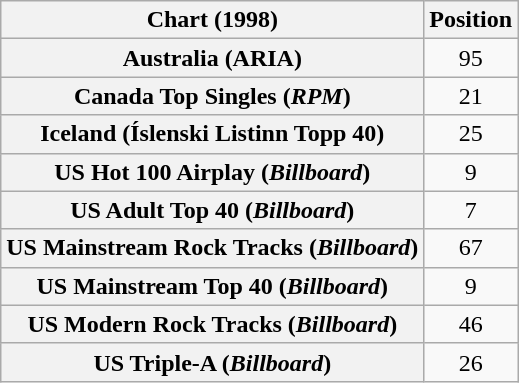<table class="wikitable sortable plainrowheaders" style="text-align:center">
<tr>
<th>Chart (1998)</th>
<th>Position</th>
</tr>
<tr>
<th scope="row">Australia (ARIA)</th>
<td>95</td>
</tr>
<tr>
<th scope="row">Canada Top Singles (<em>RPM</em>)</th>
<td>21</td>
</tr>
<tr>
<th scope="row">Iceland (Íslenski Listinn Topp 40)</th>
<td>25</td>
</tr>
<tr>
<th scope="row">US Hot 100 Airplay (<em>Billboard</em>)</th>
<td>9</td>
</tr>
<tr>
<th scope="row">US Adult Top 40 (<em>Billboard</em>)</th>
<td>7</td>
</tr>
<tr>
<th scope="row">US Mainstream Rock Tracks (<em>Billboard</em>)</th>
<td>67</td>
</tr>
<tr>
<th scope="row">US Mainstream Top 40 (<em>Billboard</em>)</th>
<td>9</td>
</tr>
<tr>
<th scope="row">US Modern Rock Tracks (<em>Billboard</em>)</th>
<td>46</td>
</tr>
<tr>
<th scope="row">US Triple-A (<em>Billboard</em>)</th>
<td>26</td>
</tr>
</table>
